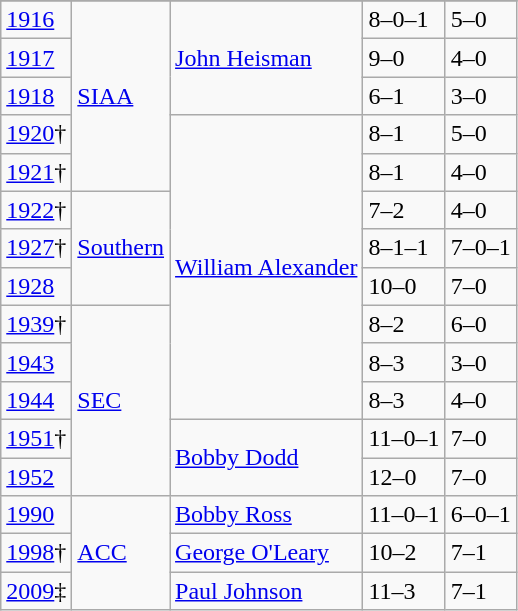<table class="wikitable">
<tr>
</tr>
<tr>
<td><a href='#'>1916</a></td>
<td rowspan="5"><a href='#'>SIAA</a></td>
<td rowspan="3"><a href='#'>John Heisman</a></td>
<td>8–0–1</td>
<td>5–0</td>
</tr>
<tr>
<td><a href='#'>1917</a></td>
<td>9–0</td>
<td>4–0</td>
</tr>
<tr>
<td><a href='#'>1918</a></td>
<td>6–1</td>
<td>3–0</td>
</tr>
<tr>
<td><a href='#'>1920</a>†</td>
<td rowspan="8"><a href='#'>William Alexander</a></td>
<td>8–1</td>
<td>5–0</td>
</tr>
<tr>
<td><a href='#'>1921</a>†</td>
<td>8–1</td>
<td>4–0</td>
</tr>
<tr>
<td><a href='#'>1922</a>†</td>
<td rowspan="3"><a href='#'>Southern</a></td>
<td>7–2</td>
<td>4–0</td>
</tr>
<tr>
<td><a href='#'>1927</a>†</td>
<td>8–1–1</td>
<td>7–0–1</td>
</tr>
<tr>
<td><a href='#'>1928</a></td>
<td>10–0</td>
<td>7–0</td>
</tr>
<tr>
<td><a href='#'>1939</a>†</td>
<td rowspan="5"><a href='#'>SEC</a></td>
<td>8–2</td>
<td>6–0</td>
</tr>
<tr>
<td><a href='#'>1943</a></td>
<td>8–3</td>
<td>3–0</td>
</tr>
<tr>
<td><a href='#'>1944</a></td>
<td>8–3</td>
<td>4–0</td>
</tr>
<tr>
<td><a href='#'>1951</a>†</td>
<td rowspan="2"><a href='#'>Bobby Dodd</a></td>
<td>11–0–1</td>
<td>7–0</td>
</tr>
<tr>
<td><a href='#'>1952</a></td>
<td>12–0</td>
<td>7–0</td>
</tr>
<tr>
<td><a href='#'>1990</a></td>
<td rowspan="3"><a href='#'>ACC</a></td>
<td><a href='#'>Bobby Ross</a></td>
<td>11–0–1</td>
<td>6–0–1</td>
</tr>
<tr>
<td><a href='#'>1998</a>†</td>
<td><a href='#'>George O'Leary</a></td>
<td>10–2</td>
<td>7–1</td>
</tr>
<tr>
<td><a href='#'>2009</a>‡</td>
<td><a href='#'>Paul Johnson</a></td>
<td>11–3</td>
<td>7–1</td>
</tr>
</table>
